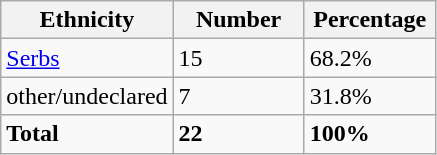<table class="wikitable">
<tr>
<th width="100px">Ethnicity</th>
<th width="80px">Number</th>
<th width="80px">Percentage</th>
</tr>
<tr>
<td><a href='#'>Serbs</a></td>
<td>15</td>
<td>68.2%</td>
</tr>
<tr>
<td>other/undeclared</td>
<td>7</td>
<td>31.8%</td>
</tr>
<tr>
<td><strong>Total</strong></td>
<td><strong>22</strong></td>
<td><strong>100%</strong></td>
</tr>
</table>
